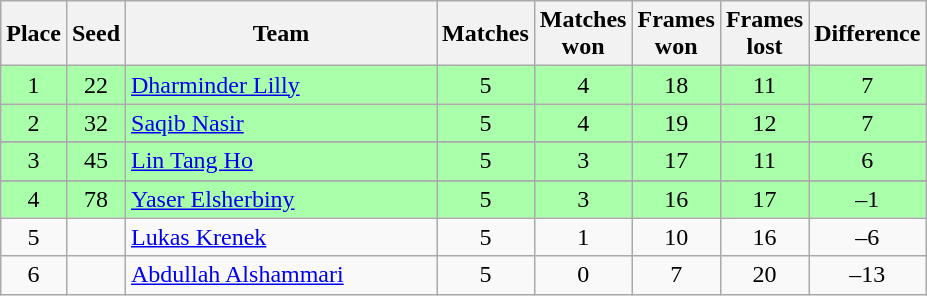<table class="wikitable" style="text-align: center;">
<tr>
<th width=20>Place</th>
<th width=20>Seed</th>
<th width=200>Team</th>
<th width=20>Matches</th>
<th width=20>Matches won</th>
<th width=20>Frames won</th>
<th width=20>Frames lost</th>
<th width=20>Difference</th>
</tr>
<tr style="background:#aaffaa;">
<td>1</td>
<td>22</td>
<td style="text-align:left;"> <a href='#'>Dharminder Lilly</a></td>
<td>5</td>
<td>4</td>
<td>18</td>
<td>11</td>
<td>7</td>
</tr>
<tr style="background:#aaffaa;">
<td>2</td>
<td>32</td>
<td style="text-align:left;"> <a href='#'>Saqib Nasir</a></td>
<td>5</td>
<td>4</td>
<td>19</td>
<td>12</td>
<td>7</td>
</tr>
<tr>
</tr>
<tr style="background:#aaffaa;">
<td>3</td>
<td>45</td>
<td style="text-align:left;"> <a href='#'>Lin Tang Ho</a></td>
<td>5</td>
<td>3</td>
<td>17</td>
<td>11</td>
<td>6</td>
</tr>
<tr>
</tr>
<tr style="background:#aaffaa;">
<td>4</td>
<td>78</td>
<td style="text-align:left;"> <a href='#'>Yaser Elsherbiny</a></td>
<td>5</td>
<td>3</td>
<td>16</td>
<td>17</td>
<td>–1</td>
</tr>
<tr>
<td>5</td>
<td></td>
<td style="text-align:left;"> <a href='#'>Lukas Krenek</a></td>
<td>5</td>
<td>1</td>
<td>10</td>
<td>16</td>
<td>–6</td>
</tr>
<tr>
<td>6</td>
<td></td>
<td style="text-align:left;"> <a href='#'>Abdullah Alshammari</a></td>
<td>5</td>
<td>0</td>
<td>7</td>
<td>20</td>
<td>–13</td>
</tr>
</table>
